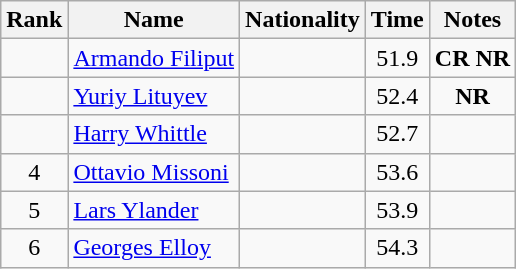<table class="wikitable sortable" style="text-align:center">
<tr>
<th>Rank</th>
<th>Name</th>
<th>Nationality</th>
<th>Time</th>
<th>Notes</th>
</tr>
<tr>
<td></td>
<td align=left><a href='#'>Armando Filiput</a></td>
<td align=left></td>
<td>51.9</td>
<td><strong>CR NR</strong></td>
</tr>
<tr>
<td></td>
<td align=left><a href='#'>Yuriy Lituyev</a></td>
<td align=left></td>
<td>52.4</td>
<td><strong>NR</strong></td>
</tr>
<tr>
<td></td>
<td align=left><a href='#'>Harry Whittle</a></td>
<td align=left></td>
<td>52.7</td>
<td></td>
</tr>
<tr>
<td>4</td>
<td align=left><a href='#'>Ottavio Missoni</a></td>
<td align=left></td>
<td>53.6</td>
<td></td>
</tr>
<tr>
<td>5</td>
<td align=left><a href='#'>Lars Ylander</a></td>
<td align=left></td>
<td>53.9</td>
<td></td>
</tr>
<tr>
<td>6</td>
<td align=left><a href='#'>Georges Elloy</a></td>
<td align=left></td>
<td>54.3</td>
<td></td>
</tr>
</table>
